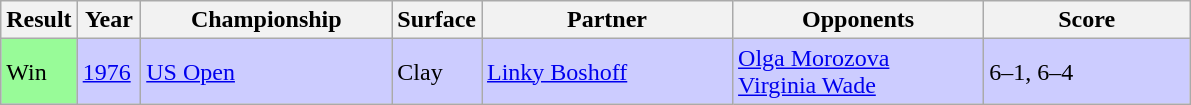<table class="wikitable">
<tr>
<th style="width:40px">Result</th>
<th style="width:35px">Year</th>
<th style="width:160px">Championship</th>
<th style="width:50px">Surface</th>
<th style="width:160px">Partner</th>
<th style="width:160px">Opponents</th>
<th style="width:130px" class="unsortable">Score</th>
</tr>
<tr style="background:#ccf;">
<td style="background:#98fb98;">Win</td>
<td><a href='#'>1976</a></td>
<td><a href='#'>US Open</a></td>
<td>Clay</td>
<td> <a href='#'>Linky Boshoff</a></td>
<td> <a href='#'>Olga Morozova</a> <br>  <a href='#'>Virginia Wade</a></td>
<td>6–1, 6–4</td>
</tr>
</table>
